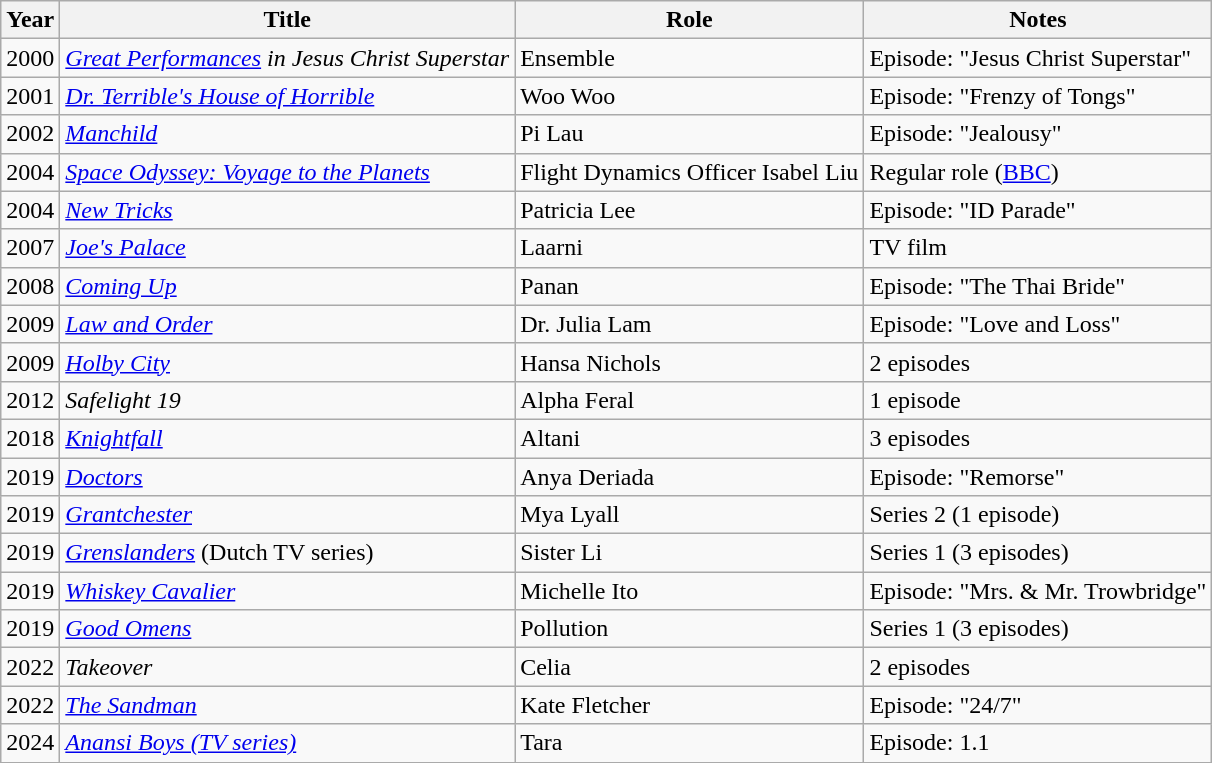<table class="wikitable sortable">
<tr>
<th>Year</th>
<th>Title</th>
<th>Role</th>
<th>Notes</th>
</tr>
<tr>
<td>2000</td>
<td><em><a href='#'>Great Performances</a> in Jesus Christ Superstar</em></td>
<td>Ensemble</td>
<td>Episode: "Jesus Christ Superstar"</td>
</tr>
<tr>
<td>2001</td>
<td><em><a href='#'>Dr. Terrible's House of Horrible</a></em></td>
<td>Woo Woo</td>
<td>Episode: "Frenzy of Tongs"</td>
</tr>
<tr>
<td>2002</td>
<td><em><a href='#'>Manchild</a></em></td>
<td>Pi Lau</td>
<td>Episode: "Jealousy"</td>
</tr>
<tr>
<td>2004</td>
<td><em><a href='#'>Space Odyssey: Voyage to the Planets</a></em></td>
<td>Flight Dynamics Officer Isabel Liu</td>
<td>Regular role (<a href='#'>BBC</a>)</td>
</tr>
<tr>
<td>2004</td>
<td><em><a href='#'>New Tricks</a></em></td>
<td>Patricia Lee</td>
<td>Episode: "ID Parade"</td>
</tr>
<tr>
<td>2007</td>
<td><em> <a href='#'>Joe's Palace</a></em></td>
<td>Laarni</td>
<td>TV film</td>
</tr>
<tr>
<td>2008</td>
<td><em><a href='#'>Coming Up</a></em></td>
<td>Panan</td>
<td>Episode: "The Thai Bride"</td>
</tr>
<tr>
<td>2009</td>
<td><em><a href='#'>Law and Order</a></em></td>
<td>Dr. Julia Lam</td>
<td>Episode: "Love and Loss"</td>
</tr>
<tr>
<td>2009</td>
<td><em><a href='#'>Holby City</a></em></td>
<td>Hansa Nichols</td>
<td>2 episodes</td>
</tr>
<tr>
<td>2012</td>
<td><em>Safelight 19</em></td>
<td>Alpha Feral</td>
<td>1 episode</td>
</tr>
<tr>
<td>2018</td>
<td><em><a href='#'>Knightfall</a></em></td>
<td>Altani</td>
<td>3 episodes</td>
</tr>
<tr>
<td>2019</td>
<td><em><a href='#'>Doctors</a></em></td>
<td>Anya Deriada</td>
<td>Episode: "Remorse"</td>
</tr>
<tr>
<td>2019</td>
<td><em><a href='#'>Grantchester</a></em></td>
<td>Mya Lyall</td>
<td>Series 2 (1 episode)</td>
</tr>
<tr>
<td>2019</td>
<td><em><a href='#'>Grenslanders</a></em> (Dutch TV series)</td>
<td>Sister Li</td>
<td>Series 1 (3 episodes)</td>
</tr>
<tr>
<td>2019</td>
<td><em><a href='#'>Whiskey Cavalier</a></em></td>
<td>Michelle Ito</td>
<td>Episode: "Mrs. & Mr. Trowbridge"</td>
</tr>
<tr>
<td>2019</td>
<td><em><a href='#'>Good Omens</a></em></td>
<td>Pollution</td>
<td>Series 1 (3 episodes)</td>
</tr>
<tr>
<td>2022</td>
<td><em>Takeover</em></td>
<td>Celia</td>
<td>2 episodes</td>
</tr>
<tr>
<td>2022</td>
<td><em><a href='#'>The Sandman</a></em></td>
<td>Kate Fletcher</td>
<td>Episode: "24/7"</td>
</tr>
<tr>
<td>2024</td>
<td><em><a href='#'>Anansi Boys (TV series)</a></em></td>
<td>Tara</td>
<td>Episode: 1.1</td>
</tr>
<tr>
</tr>
</table>
